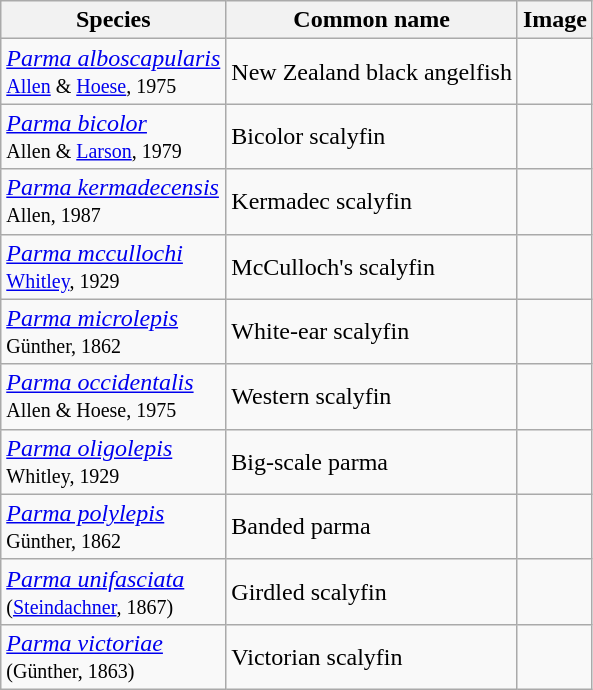<table class="wikitable">
<tr>
<th>Species</th>
<th>Common name</th>
<th>Image</th>
</tr>
<tr>
<td><em><a href='#'>Parma alboscapularis</a></em><br><small><a href='#'>Allen</a> & <a href='#'>Hoese</a>, 1975</small></td>
<td>New Zealand black angelfish</td>
<td></td>
</tr>
<tr>
<td><em><a href='#'>Parma bicolor</a></em><br><small>Allen & <a href='#'>Larson</a>, 1979</small></td>
<td>Bicolor scalyfin</td>
<td></td>
</tr>
<tr>
<td><em><a href='#'>Parma kermadecensis</a></em><br><small>Allen, 1987</small></td>
<td>Kermadec scalyfin</td>
<td></td>
</tr>
<tr>
<td><em><a href='#'>Parma mccullochi</a></em><br><small><a href='#'>Whitley</a>, 1929</small></td>
<td>McCulloch's scalyfin</td>
<td></td>
</tr>
<tr>
<td><em><a href='#'>Parma microlepis</a></em><br><small>Günther, 1862</small></td>
<td>White-ear scalyfin</td>
<td></td>
</tr>
<tr>
<td><em><a href='#'>Parma occidentalis</a></em><br><small>Allen & Hoese, 1975</small></td>
<td>Western scalyfin</td>
<td></td>
</tr>
<tr>
<td><em><a href='#'>Parma oligolepis</a></em><br><small>Whitley, 1929</small></td>
<td>Big-scale parma</td>
<td></td>
</tr>
<tr>
<td><em><a href='#'>Parma polylepis</a></em><br><small>Günther, 1862</small></td>
<td>Banded parma</td>
<td></td>
</tr>
<tr>
<td><em><a href='#'>Parma unifasciata</a></em><br><small>(<a href='#'>Steindachner</a>, 1867)</small></td>
<td>Girdled scalyfin</td>
<td></td>
</tr>
<tr>
<td><em><a href='#'>Parma victoriae</a></em><br><small>(Günther, 1863)</small></td>
<td>Victorian scalyfin</td>
<td></td>
</tr>
</table>
